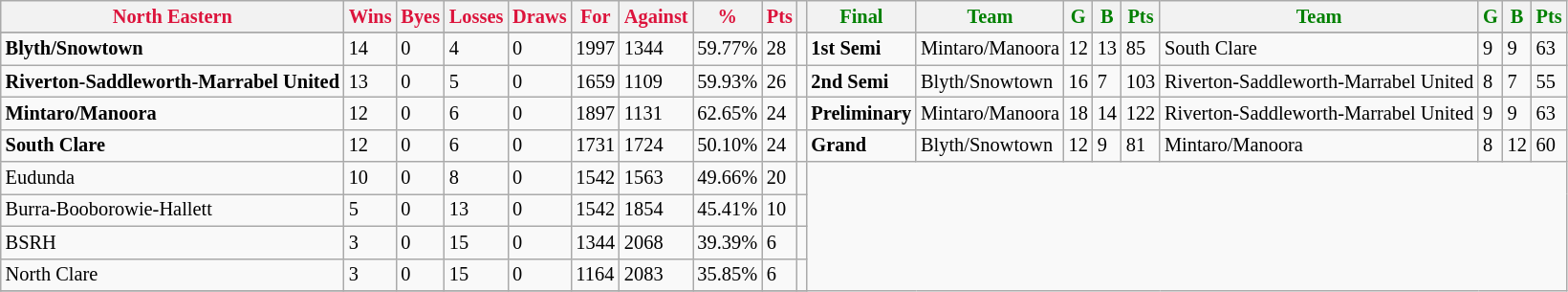<table style="font-size: 85%; text-align: left;" class="wikitable">
<tr>
<th style="color:crimson">North Eastern</th>
<th style="color:crimson">Wins</th>
<th style="color:crimson">Byes</th>
<th style="color:crimson">Losses</th>
<th style="color:crimson">Draws</th>
<th style="color:crimson">For</th>
<th style="color:crimson">Against</th>
<th style="color:crimson">%</th>
<th style="color:crimson">Pts</th>
<th></th>
<th style="color:green">Final</th>
<th style="color:green">Team</th>
<th style="color:green">G</th>
<th style="color:green">B</th>
<th style="color:green">Pts</th>
<th style="color:green">Team</th>
<th style="color:green">G</th>
<th style="color:green">B</th>
<th style="color:green">Pts</th>
</tr>
<tr>
</tr>
<tr>
</tr>
<tr>
<td><strong>	Blyth/Snowtown	</strong></td>
<td>14</td>
<td>0</td>
<td>4</td>
<td>0</td>
<td>1997</td>
<td>1344</td>
<td>59.77%</td>
<td>28</td>
<td></td>
<td><strong>1st Semi</strong></td>
<td>Mintaro/Manoora</td>
<td>12</td>
<td>13</td>
<td>85</td>
<td>South Clare</td>
<td>9</td>
<td>9</td>
<td>63</td>
</tr>
<tr>
<td><strong>	Riverton-Saddleworth-Marrabel United	</strong></td>
<td>13</td>
<td>0</td>
<td>5</td>
<td>0</td>
<td>1659</td>
<td>1109</td>
<td>59.93%</td>
<td>26</td>
<td></td>
<td><strong>2nd Semi</strong></td>
<td>Blyth/Snowtown</td>
<td>16</td>
<td>7</td>
<td>103</td>
<td>Riverton-Saddleworth-Marrabel United</td>
<td>8</td>
<td>7</td>
<td>55</td>
</tr>
<tr>
<td><strong>	Mintaro/Manoora	</strong></td>
<td>12</td>
<td>0</td>
<td>6</td>
<td>0</td>
<td>1897</td>
<td>1131</td>
<td>62.65%</td>
<td>24</td>
<td></td>
<td><strong>Preliminary</strong></td>
<td>Mintaro/Manoora</td>
<td>18</td>
<td>14</td>
<td>122</td>
<td>Riverton-Saddleworth-Marrabel United</td>
<td>9</td>
<td>9</td>
<td>63</td>
</tr>
<tr>
<td><strong>	South Clare	</strong></td>
<td>12</td>
<td>0</td>
<td>6</td>
<td>0</td>
<td>1731</td>
<td>1724</td>
<td>50.10%</td>
<td>24</td>
<td></td>
<td><strong>Grand</strong></td>
<td>Blyth/Snowtown</td>
<td>12</td>
<td>9</td>
<td>81</td>
<td>Mintaro/Manoora</td>
<td>8</td>
<td>12</td>
<td>60</td>
</tr>
<tr>
<td>Eudunda</td>
<td>10</td>
<td>0</td>
<td>8</td>
<td>0</td>
<td>1542</td>
<td>1563</td>
<td>49.66%</td>
<td>20</td>
<td></td>
</tr>
<tr>
<td>Burra-Booborowie-Hallett</td>
<td>5</td>
<td>0</td>
<td>13</td>
<td>0</td>
<td>1542</td>
<td>1854</td>
<td>45.41%</td>
<td>10</td>
<td></td>
</tr>
<tr>
<td>BSRH</td>
<td>3</td>
<td>0</td>
<td>15</td>
<td>0</td>
<td>1344</td>
<td>2068</td>
<td>39.39%</td>
<td>6</td>
<td></td>
</tr>
<tr>
<td>North Clare</td>
<td>3</td>
<td>0</td>
<td>15</td>
<td>0</td>
<td>1164</td>
<td>2083</td>
<td>35.85%</td>
<td>6</td>
<td></td>
</tr>
<tr>
</tr>
</table>
